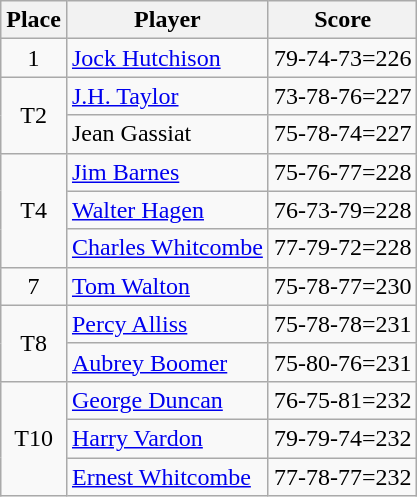<table class=wikitable>
<tr>
<th>Place</th>
<th>Player</th>
<th>Score</th>
</tr>
<tr>
<td align=center>1</td>
<td> <a href='#'>Jock Hutchison</a></td>
<td>79-74-73=226</td>
</tr>
<tr>
<td rowspan=2 align=center>T2</td>
<td> <a href='#'>J.H. Taylor</a></td>
<td>73-78-76=227</td>
</tr>
<tr>
<td> Jean Gassiat</td>
<td>75-78-74=227</td>
</tr>
<tr>
<td rowspan=3 align=center>T4</td>
<td> <a href='#'>Jim Barnes</a></td>
<td>75-76-77=228</td>
</tr>
<tr>
<td> <a href='#'>Walter Hagen</a></td>
<td>76-73-79=228</td>
</tr>
<tr>
<td> <a href='#'>Charles Whitcombe</a></td>
<td>77-79-72=228</td>
</tr>
<tr>
<td align=center>7</td>
<td> <a href='#'>Tom Walton</a></td>
<td>75-78-77=230</td>
</tr>
<tr>
<td rowspan=2 align=center>T8</td>
<td> <a href='#'>Percy Alliss</a></td>
<td>75-78-78=231</td>
</tr>
<tr>
<td> <a href='#'>Aubrey Boomer</a></td>
<td>75-80-76=231</td>
</tr>
<tr>
<td rowspan=3 align=center>T10</td>
<td> <a href='#'>George Duncan</a></td>
<td>76-75-81=232</td>
</tr>
<tr>
<td> <a href='#'>Harry Vardon</a></td>
<td>79-79-74=232</td>
</tr>
<tr>
<td> <a href='#'>Ernest Whitcombe</a></td>
<td>77-78-77=232</td>
</tr>
</table>
